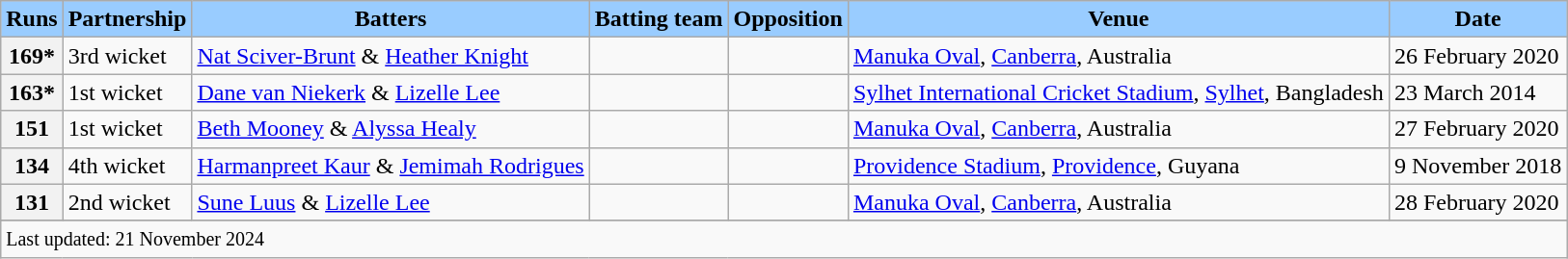<table class="wikitable sortable">
<tr style="background:#9cf;">
<th scope="col" style="background:#9cf;">Runs</th>
<th scope="col" style="background:#9cf;">Partnership</th>
<th scope="col" style="background:#9cf;">Batters</th>
<th scope="col" style="background:#9cf;">Batting team</th>
<th scope="col" style="background:#9cf;">Opposition</th>
<th scope="col" style="background:#9cf;">Venue</th>
<th scope="col" style="background:#9cf;">Date</th>
</tr>
<tr>
<th>169*</th>
<td>3rd wicket</td>
<td><a href='#'>Nat Sciver-Brunt</a> & <a href='#'>Heather Knight</a></td>
<td></td>
<td></td>
<td><a href='#'>Manuka Oval</a>, <a href='#'>Canberra</a>, Australia</td>
<td>26 February 2020</td>
</tr>
<tr>
<th>163*</th>
<td>1st wicket</td>
<td><a href='#'>Dane van Niekerk</a> & <a href='#'>Lizelle Lee</a></td>
<td></td>
<td></td>
<td><a href='#'>Sylhet International Cricket Stadium</a>, <a href='#'>Sylhet</a>, Bangladesh</td>
<td>23 March 2014</td>
</tr>
<tr>
<th>151</th>
<td>1st wicket</td>
<td><a href='#'>Beth Mooney</a> & <a href='#'>Alyssa Healy</a></td>
<td></td>
<td></td>
<td><a href='#'>Manuka Oval</a>, <a href='#'>Canberra</a>, Australia</td>
<td>27 February 2020</td>
</tr>
<tr>
<th>134</th>
<td>4th wicket</td>
<td><a href='#'>Harmanpreet Kaur</a> & <a href='#'>Jemimah Rodrigues</a></td>
<td></td>
<td></td>
<td><a href='#'>Providence Stadium</a>, <a href='#'>Providence</a>, Guyana</td>
<td>9 November 2018</td>
</tr>
<tr>
<th>131</th>
<td>2nd wicket</td>
<td><a href='#'>Sune Luus</a> & <a href='#'>Lizelle Lee</a></td>
<td></td>
<td></td>
<td><a href='#'>Manuka Oval</a>, <a href='#'>Canberra</a>, Australia</td>
<td>28 February 2020</td>
</tr>
<tr>
</tr>
<tr class="sortbottom">
<td scope="row" colspan=8><small>Last updated: 21 November 2024</small></td>
</tr>
</table>
